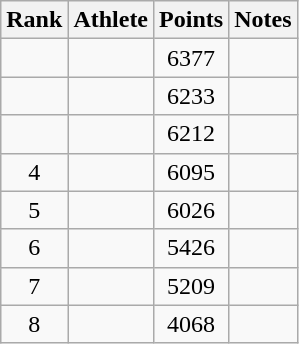<table class="wikitable sortable" style="text-align:center">
<tr>
<th>Rank</th>
<th>Athlete</th>
<th>Points</th>
<th>Notes</th>
</tr>
<tr>
<td></td>
<td align="left"></td>
<td>6377</td>
<td></td>
</tr>
<tr>
<td></td>
<td align="left"></td>
<td>6233</td>
<td></td>
</tr>
<tr>
<td></td>
<td align="left"></td>
<td>6212</td>
<td></td>
</tr>
<tr>
<td>4</td>
<td align="left"></td>
<td>6095</td>
<td></td>
</tr>
<tr>
<td>5</td>
<td align="left"></td>
<td>6026</td>
<td></td>
</tr>
<tr>
<td>6</td>
<td align="left"></td>
<td>5426</td>
<td></td>
</tr>
<tr>
<td>7</td>
<td align="left"></td>
<td>5209</td>
<td></td>
</tr>
<tr>
<td>8</td>
<td align="left"></td>
<td>4068</td>
<td></td>
</tr>
</table>
